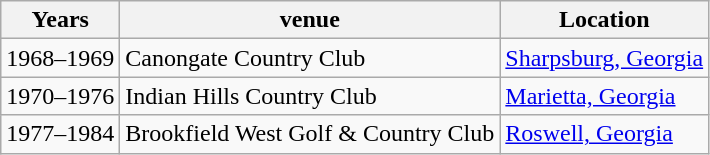<table class=wikitable>
<tr>
<th>Years</th>
<th>venue</th>
<th>Location</th>
</tr>
<tr>
<td>1968–1969</td>
<td>Canongate Country Club</td>
<td><a href='#'>Sharpsburg, Georgia</a></td>
</tr>
<tr>
<td>1970–1976</td>
<td>Indian Hills Country Club</td>
<td><a href='#'>Marietta, Georgia</a></td>
</tr>
<tr>
<td>1977–1984</td>
<td>Brookfield West Golf & Country Club</td>
<td><a href='#'>Roswell, Georgia</a></td>
</tr>
</table>
